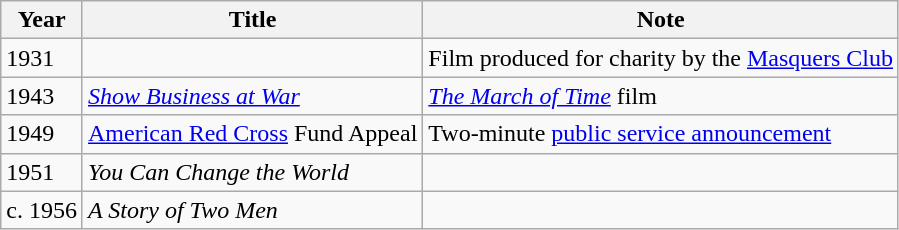<table class="wikitable">
<tr>
<th>Year</th>
<th>Title</th>
<th>Note</th>
</tr>
<tr>
<td>1931</td>
<td><em></em></td>
<td>Film produced for charity by the <a href='#'>Masquers Club</a></td>
</tr>
<tr>
<td>1943</td>
<td><em><a href='#'>Show Business at War</a></em></td>
<td><em><a href='#'>The March of Time</a></em> film</td>
</tr>
<tr>
<td>1949</td>
<td><a href='#'>American Red Cross</a> Fund Appeal</td>
<td>Two-minute <a href='#'>public service announcement</a></td>
</tr>
<tr>
<td>1951</td>
<td><em>You Can Change the World</em></td>
<td></td>
</tr>
<tr>
<td>c. 1956</td>
<td><em>A Story of Two Men</em></td>
<td></td>
</tr>
</table>
